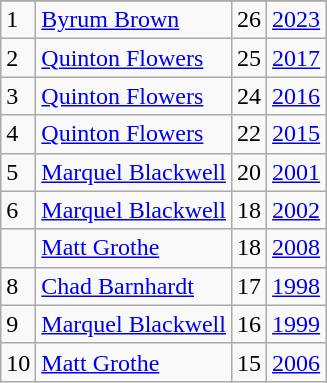<table class="wikitable">
<tr>
</tr>
<tr>
<td>1</td>
<td><a href='#'>Byrum Brown</a></td>
<td>26</td>
<td><a href='#'>2023</a></td>
</tr>
<tr>
<td>2</td>
<td><a href='#'>Quinton Flowers</a></td>
<td>25</td>
<td><a href='#'>2017</a></td>
</tr>
<tr>
<td>3</td>
<td><a href='#'>Quinton Flowers</a></td>
<td>24</td>
<td><a href='#'>2016</a></td>
</tr>
<tr>
<td>4</td>
<td><a href='#'>Quinton Flowers</a></td>
<td>22</td>
<td><a href='#'>2015</a></td>
</tr>
<tr>
<td>5</td>
<td><a href='#'>Marquel Blackwell</a></td>
<td>20</td>
<td><a href='#'>2001</a></td>
</tr>
<tr>
<td>6</td>
<td><a href='#'>Marquel Blackwell</a></td>
<td>18</td>
<td><a href='#'>2002</a></td>
</tr>
<tr>
<td></td>
<td><a href='#'>Matt Grothe</a></td>
<td>18</td>
<td><a href='#'>2008</a></td>
</tr>
<tr>
<td>8</td>
<td><a href='#'>Chad Barnhardt</a></td>
<td>17</td>
<td><a href='#'>1998</a></td>
</tr>
<tr>
<td>9</td>
<td><a href='#'>Marquel Blackwell</a></td>
<td>16</td>
<td><a href='#'>1999</a></td>
</tr>
<tr>
<td>10</td>
<td><a href='#'>Matt Grothe</a></td>
<td>15</td>
<td><a href='#'>2006</a></td>
</tr>
</table>
